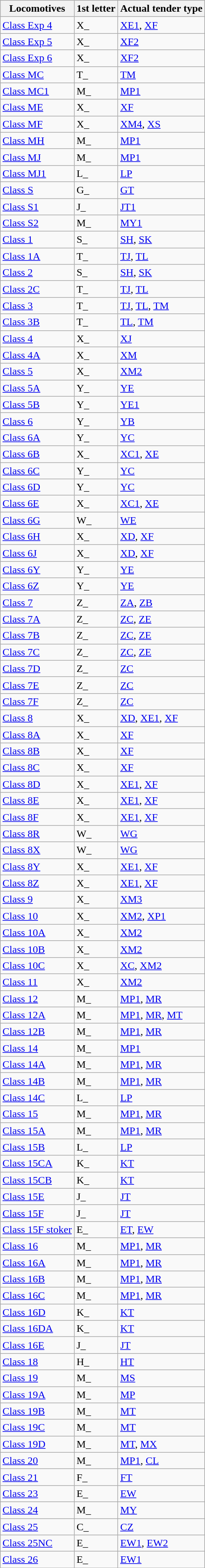<table class="wikitable sortable collapsible collapsed" style="margin:0.5em auto; font-size:100%;">
<tr>
<th>Locomotives</th>
<th>1st letter</th>
<th>Actual tender type</th>
</tr>
<tr>
<td data-sort-value="0004"><a href='#'>Class Exp 4</a></td>
<td>X_</td>
<td><a href='#'>XE1</a>, <a href='#'>XF</a></td>
</tr>
<tr>
<td data-sort-value="0005"><a href='#'>Class Exp 5</a></td>
<td>X_</td>
<td><a href='#'>XF2</a></td>
</tr>
<tr>
<td data-sort-value="0006"><a href='#'>Class Exp 6</a></td>
<td>X_</td>
<td><a href='#'>XF2</a></td>
</tr>
<tr>
<td data-sort-value="0013"><a href='#'>Class MC</a></td>
<td>T_</td>
<td><a href='#'>TM</a></td>
</tr>
<tr>
<td data-sort-value="0014"><a href='#'>Class MC1</a></td>
<td>M_</td>
<td><a href='#'>MP1</a></td>
</tr>
<tr>
<td data-sort-value="0016"><a href='#'>Class ME</a></td>
<td>X_</td>
<td><a href='#'>XF</a></td>
</tr>
<tr>
<td data-sort-value="0017"><a href='#'>Class MF</a></td>
<td>X_</td>
<td><a href='#'>XM4</a>, <a href='#'>XS</a></td>
</tr>
<tr>
<td data-sort-value="0019"><a href='#'>Class MH</a></td>
<td>M_</td>
<td><a href='#'>MP1</a></td>
</tr>
<tr>
<td data-sort-value="0021"><a href='#'>Class MJ</a></td>
<td>M_</td>
<td><a href='#'>MP1</a></td>
</tr>
<tr>
<td data-sort-value="0022"><a href='#'>Class MJ1</a></td>
<td>L_</td>
<td><a href='#'>LP</a></td>
</tr>
<tr>
<td data-sort-value="0051"><a href='#'>Class S</a></td>
<td>G_</td>
<td><a href='#'>GT</a></td>
</tr>
<tr>
<td data-sort-value="0052"><a href='#'>Class S1</a></td>
<td>J_</td>
<td><a href='#'>JT1</a></td>
</tr>
<tr>
<td data-sort-value="0053"><a href='#'>Class S2</a></td>
<td>M_</td>
<td><a href='#'>MY1</a></td>
</tr>
<tr>
<td data-sort-value="0100"><a href='#'>Class 1</a></td>
<td>S_</td>
<td><a href='#'>SH</a>, <a href='#'>SK</a></td>
</tr>
<tr>
<td data-sort-value="0101"><a href='#'>Class 1A</a></td>
<td>T_</td>
<td><a href='#'>TJ</a>, <a href='#'>TL</a></td>
</tr>
<tr>
<td data-sort-value="0200"><a href='#'>Class 2</a></td>
<td>S_</td>
<td><a href='#'>SH</a>, <a href='#'>SK</a></td>
</tr>
<tr>
<td data-sort-value="0203"><a href='#'>Class 2C</a></td>
<td>T_</td>
<td><a href='#'>TJ</a>, <a href='#'>TL</a></td>
</tr>
<tr>
<td data-sort-value="0300"><a href='#'>Class 3</a></td>
<td>T_</td>
<td><a href='#'>TJ</a>, <a href='#'>TL</a>, <a href='#'>TM</a></td>
</tr>
<tr>
<td data-sort-value="0302"><a href='#'>Class 3B</a></td>
<td>T_</td>
<td><a href='#'>TL</a>, <a href='#'>TM</a></td>
</tr>
<tr>
<td data-sort-value="0400"><a href='#'>Class 4</a></td>
<td>X_</td>
<td><a href='#'>XJ</a></td>
</tr>
<tr>
<td data-sort-value="0401"><a href='#'>Class 4A</a></td>
<td>X_</td>
<td><a href='#'>XM</a></td>
</tr>
<tr>
<td data-sort-value="0500"><a href='#'>Class 5</a></td>
<td>X_</td>
<td><a href='#'>XM2</a></td>
</tr>
<tr>
<td data-sort-value="0501"><a href='#'>Class 5A</a></td>
<td>Y_</td>
<td><a href='#'>YE</a></td>
</tr>
<tr>
<td data-sort-value="0502"><a href='#'>Class 5B</a></td>
<td>Y_</td>
<td><a href='#'>YE1</a></td>
</tr>
<tr>
<td data-sort-value="0600"><a href='#'>Class 6</a></td>
<td>Y_</td>
<td><a href='#'>YB</a></td>
</tr>
<tr>
<td data-sort-value="0601"><a href='#'>Class 6A</a></td>
<td>Y_</td>
<td><a href='#'>YC</a></td>
</tr>
<tr>
<td data-sort-value="0602"><a href='#'>Class 6B</a></td>
<td>X_</td>
<td><a href='#'>XC1</a>, <a href='#'>XE</a></td>
</tr>
<tr>
<td data-sort-value="0603"><a href='#'>Class 6C</a></td>
<td>Y_</td>
<td><a href='#'>YC</a></td>
</tr>
<tr>
<td data-sort-value="0604"><a href='#'>Class 6D</a></td>
<td>Y_</td>
<td><a href='#'>YC</a></td>
</tr>
<tr>
<td data-sort-value="0605"><a href='#'>Class 6E</a></td>
<td>X_</td>
<td><a href='#'>XC1</a>, <a href='#'>XE</a></td>
</tr>
<tr>
<td data-sort-value="0607"><a href='#'>Class 6G</a></td>
<td>W_</td>
<td><a href='#'>WE</a></td>
</tr>
<tr>
<td data-sort-value="0608"><a href='#'>Class 6H</a></td>
<td>X_</td>
<td><a href='#'>XD</a>, <a href='#'>XF</a></td>
</tr>
<tr>
<td data-sort-value="0610"><a href='#'>Class 6J</a></td>
<td>X_</td>
<td><a href='#'>XD</a>, <a href='#'>XF</a></td>
</tr>
<tr>
<td data-sort-value="0625"><a href='#'>Class 6Y</a></td>
<td>Y_</td>
<td><a href='#'>YE</a></td>
</tr>
<tr>
<td data-sort-value="0626"><a href='#'>Class 6Z</a></td>
<td>Y_</td>
<td><a href='#'>YE</a></td>
</tr>
<tr>
<td data-sort-value="0700"><a href='#'>Class 7</a></td>
<td>Z_</td>
<td><a href='#'>ZA</a>, <a href='#'>ZB</a></td>
</tr>
<tr>
<td data-sort-value="0701"><a href='#'>Class 7A</a></td>
<td>Z_</td>
<td><a href='#'>ZC</a>, <a href='#'>ZE</a></td>
</tr>
<tr>
<td data-sort-value="0702"><a href='#'>Class 7B</a></td>
<td>Z_</td>
<td><a href='#'>ZC</a>, <a href='#'>ZE</a></td>
</tr>
<tr>
<td data-sort-value="0703"><a href='#'>Class 7C</a></td>
<td>Z_</td>
<td><a href='#'>ZC</a>, <a href='#'>ZE</a></td>
</tr>
<tr>
<td data-sort-value="0704"><a href='#'>Class 7D</a></td>
<td>Z_</td>
<td><a href='#'>ZC</a></td>
</tr>
<tr>
<td data-sort-value="0705"><a href='#'>Class 7E</a></td>
<td>Z_</td>
<td><a href='#'>ZC</a></td>
</tr>
<tr>
<td data-sort-value="0706"><a href='#'>Class 7F</a></td>
<td>Z_</td>
<td><a href='#'>ZC</a></td>
</tr>
<tr>
<td data-sort-value="0800"><a href='#'>Class 8</a></td>
<td>X_</td>
<td><a href='#'>XD</a>, <a href='#'>XE1</a>, <a href='#'>XF</a></td>
</tr>
<tr>
<td data-sort-value="0801"><a href='#'>Class 8A</a></td>
<td>X_</td>
<td><a href='#'>XF</a></td>
</tr>
<tr>
<td data-sort-value="0802"><a href='#'>Class 8B</a></td>
<td>X_</td>
<td><a href='#'>XF</a></td>
</tr>
<tr>
<td data-sort-value="0803"><a href='#'>Class 8C</a></td>
<td>X_</td>
<td><a href='#'>XF</a></td>
</tr>
<tr>
<td data-sort-value="0804"><a href='#'>Class 8D</a></td>
<td>X_</td>
<td><a href='#'>XE1</a>, <a href='#'>XF</a></td>
</tr>
<tr>
<td data-sort-value="0805"><a href='#'>Class 8E</a></td>
<td>X_</td>
<td><a href='#'>XE1</a>, <a href='#'>XF</a></td>
</tr>
<tr>
<td data-sort-value="0806"><a href='#'>Class 8F</a></td>
<td>X_</td>
<td><a href='#'>XE1</a>, <a href='#'>XF</a></td>
</tr>
<tr>
<td data-sort-value="0818"><a href='#'>Class 8R</a></td>
<td>W_</td>
<td><a href='#'>WG</a></td>
</tr>
<tr>
<td data-sort-value="0824"><a href='#'>Class 8X</a></td>
<td>W_</td>
<td><a href='#'>WG</a></td>
</tr>
<tr>
<td data-sort-value="0825"><a href='#'>Class 8Y</a></td>
<td>X_</td>
<td><a href='#'>XE1</a>, <a href='#'>XF</a></td>
</tr>
<tr>
<td data-sort-value="0826"><a href='#'>Class 8Z</a></td>
<td>X_</td>
<td><a href='#'>XE1</a>, <a href='#'>XF</a></td>
</tr>
<tr>
<td data-sort-value="0900"><a href='#'>Class 9</a></td>
<td>X_</td>
<td><a href='#'>XM3</a></td>
</tr>
<tr>
<td data-sort-value="1000"><a href='#'>Class 10</a></td>
<td>X_</td>
<td><a href='#'>XM2</a>, <a href='#'>XP1</a></td>
</tr>
<tr>
<td data-sort-value="1001"><a href='#'>Class 10A</a></td>
<td>X_</td>
<td><a href='#'>XM2</a></td>
</tr>
<tr>
<td data-sort-value="1002"><a href='#'>Class 10B</a></td>
<td>X_</td>
<td><a href='#'>XM2</a></td>
</tr>
<tr>
<td data-sort-value="1003"><a href='#'>Class 10C</a></td>
<td>X_</td>
<td><a href='#'>XC</a>, <a href='#'>XM2</a></td>
</tr>
<tr>
<td data-sort-value="1100"><a href='#'>Class 11</a></td>
<td>X_</td>
<td><a href='#'>XM2</a></td>
</tr>
<tr>
<td data-sort-value="1200"><a href='#'>Class 12</a></td>
<td>M_</td>
<td><a href='#'>MP1</a>, <a href='#'>MR</a></td>
</tr>
<tr>
<td data-sort-value="1201"><a href='#'>Class 12A</a></td>
<td>M_</td>
<td><a href='#'>MP1</a>, <a href='#'>MR</a>, <a href='#'>MT</a></td>
</tr>
<tr>
<td data-sort-value="1202"><a href='#'>Class 12B</a></td>
<td>M_</td>
<td><a href='#'>MP1</a>, <a href='#'>MR</a></td>
</tr>
<tr>
<td data-sort-value="1400"><a href='#'>Class 14</a></td>
<td>M_</td>
<td><a href='#'>MP1</a></td>
</tr>
<tr>
<td data-sort-value="1401"><a href='#'>Class 14A</a></td>
<td>M_</td>
<td><a href='#'>MP1</a>, <a href='#'>MR</a></td>
</tr>
<tr>
<td data-sort-value="1402"><a href='#'>Class 14B</a></td>
<td>M_</td>
<td><a href='#'>MP1</a>, <a href='#'>MR</a></td>
</tr>
<tr>
<td data-sort-value="1403"><a href='#'>Class 14C</a></td>
<td>L_</td>
<td><a href='#'>LP</a></td>
</tr>
<tr>
<td data-sort-value="1500"><a href='#'>Class 15</a></td>
<td>M_</td>
<td><a href='#'>MP1</a>, <a href='#'>MR</a></td>
</tr>
<tr>
<td data-sort-value="1501"><a href='#'>Class 15A</a></td>
<td>M_</td>
<td><a href='#'>MP1</a>, <a href='#'>MR</a></td>
</tr>
<tr>
<td data-sort-value="1502"><a href='#'>Class 15B</a></td>
<td>L_</td>
<td><a href='#'>LP</a></td>
</tr>
<tr>
<td data-sort-value="1503"><a href='#'>Class 15CA</a></td>
<td>K_</td>
<td><a href='#'>KT</a></td>
</tr>
<tr>
<td data-sort-value="1504"><a href='#'>Class 15CB</a></td>
<td>K_</td>
<td><a href='#'>KT</a></td>
</tr>
<tr>
<td data-sort-value="1506"><a href='#'>Class 15E</a></td>
<td>J_</td>
<td><a href='#'>JT</a></td>
</tr>
<tr>
<td data-sort-value="1507"><a href='#'>Class 15F</a></td>
<td>J_</td>
<td><a href='#'>JT</a></td>
</tr>
<tr>
<td data-sort-value="1508"><a href='#'>Class 15F stoker</a></td>
<td>E_</td>
<td><a href='#'>ET</a>, <a href='#'>EW</a></td>
</tr>
<tr>
<td data-sort-value="1600"><a href='#'>Class 16</a></td>
<td>M_</td>
<td><a href='#'>MP1</a>, <a href='#'>MR</a></td>
</tr>
<tr>
<td data-sort-value="1601"><a href='#'>Class 16A</a></td>
<td>M_</td>
<td><a href='#'>MP1</a>, <a href='#'>MR</a></td>
</tr>
<tr>
<td data-sort-value="1602"><a href='#'>Class 16B</a></td>
<td>M_</td>
<td><a href='#'>MP1</a>, <a href='#'>MR</a></td>
</tr>
<tr>
<td data-sort-value="1603"><a href='#'>Class 16C</a></td>
<td>M_</td>
<td><a href='#'>MP1</a>, <a href='#'>MR</a></td>
</tr>
<tr>
<td data-sort-value="1604"><a href='#'>Class 16D</a></td>
<td>K_</td>
<td><a href='#'>KT</a></td>
</tr>
<tr>
<td data-sort-value="1605"><a href='#'>Class 16DA</a></td>
<td>K_</td>
<td><a href='#'>KT</a></td>
</tr>
<tr>
<td data-sort-value="1606"><a href='#'>Class 16E</a></td>
<td>J_</td>
<td><a href='#'>JT</a></td>
</tr>
<tr>
<td data-sort-value="1800"><a href='#'>Class 18</a></td>
<td>H_</td>
<td><a href='#'>HT</a></td>
</tr>
<tr>
<td data-sort-value="1900"><a href='#'>Class 19</a></td>
<td>M_</td>
<td><a href='#'>MS</a></td>
</tr>
<tr>
<td data-sort-value="1901"><a href='#'>Class 19A</a></td>
<td>M_</td>
<td><a href='#'>MP</a></td>
</tr>
<tr>
<td data-sort-value="1902"><a href='#'>Class 19B</a></td>
<td>M_</td>
<td><a href='#'>MT</a></td>
</tr>
<tr>
<td data-sort-value="1903"><a href='#'>Class 19C</a></td>
<td>M_</td>
<td><a href='#'>MT</a></td>
</tr>
<tr>
<td data-sort-value="1904"><a href='#'>Class 19D</a></td>
<td>M_</td>
<td><a href='#'>MT</a>, <a href='#'>MX</a></td>
</tr>
<tr>
<td data-sort-value="2000"><a href='#'>Class 20</a></td>
<td>M_</td>
<td><a href='#'>MP1</a>, <a href='#'>CL</a></td>
</tr>
<tr>
<td data-sort-value="2100"><a href='#'>Class 21</a></td>
<td>F_</td>
<td><a href='#'>FT</a></td>
</tr>
<tr>
<td data-sort-value="2300"><a href='#'>Class 23</a></td>
<td>E_</td>
<td><a href='#'>EW</a></td>
</tr>
<tr>
<td data-sort-value="2400"><a href='#'>Class 24</a></td>
<td>M_</td>
<td><a href='#'>MY</a></td>
</tr>
<tr>
<td data-sort-value="2500"><a href='#'>Class 25</a></td>
<td>C_</td>
<td><a href='#'>CZ</a></td>
</tr>
<tr>
<td data-sort-value="2501"><a href='#'>Class 25NC</a></td>
<td>E_</td>
<td><a href='#'>EW1</a>, <a href='#'>EW2</a></td>
</tr>
<tr>
<td data-sort-value="2600"><a href='#'>Class 26</a></td>
<td>E_</td>
<td><a href='#'>EW1</a></td>
</tr>
<tr>
</tr>
</table>
